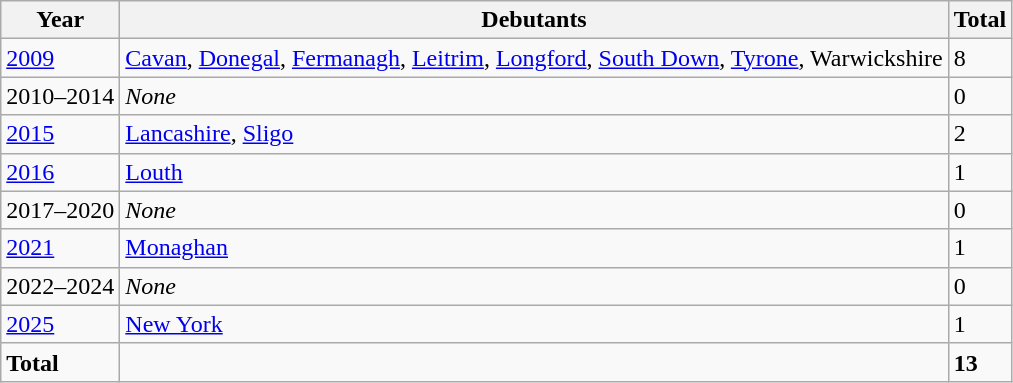<table class="wikitable">
<tr>
<th>Year</th>
<th>Debutants</th>
<th>Total</th>
</tr>
<tr>
<td><a href='#'>2009</a></td>
<td> <a href='#'>Cavan</a>,  <a href='#'>Donegal</a>,  <a href='#'>Fermanagh</a>,  <a href='#'>Leitrim</a>,  <a href='#'>Longford</a>,  <a href='#'>South Down</a>,  <a href='#'>Tyrone</a>,  Warwickshire</td>
<td>8</td>
</tr>
<tr>
<td>2010–2014</td>
<td><em>None</em></td>
<td>0</td>
</tr>
<tr>
<td><a href='#'>2015</a></td>
<td> <a href='#'>Lancashire</a>,  <a href='#'>Sligo</a></td>
<td>2</td>
</tr>
<tr>
<td><a href='#'>2016</a></td>
<td> <a href='#'>Louth</a></td>
<td>1</td>
</tr>
<tr>
<td>2017–2020</td>
<td><em>None</em></td>
<td>0</td>
</tr>
<tr>
<td><a href='#'>2021</a></td>
<td> <a href='#'>Monaghan</a></td>
<td>1</td>
</tr>
<tr>
<td>2022–2024</td>
<td><em>None</em></td>
<td>0</td>
</tr>
<tr>
<td><a href='#'>2025</a></td>
<td> <a href='#'>New York</a></td>
<td>1</td>
</tr>
<tr>
<td><strong>Total</strong></td>
<td></td>
<td><strong>13</strong></td>
</tr>
</table>
